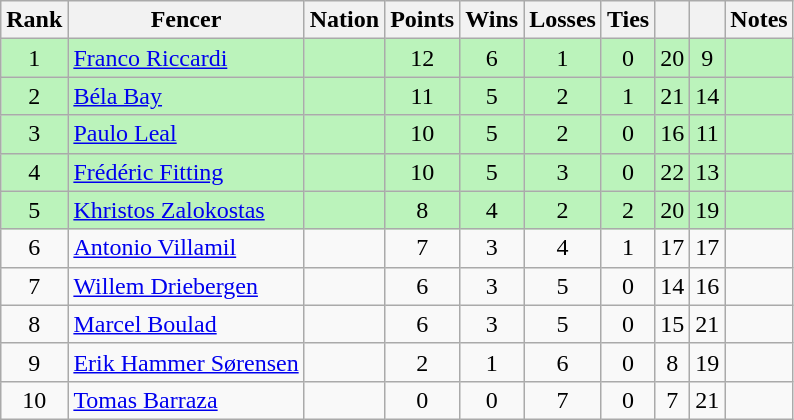<table class="wikitable sortable" style="text-align: center;">
<tr>
<th>Rank</th>
<th>Fencer</th>
<th>Nation</th>
<th>Points</th>
<th>Wins</th>
<th>Losses</th>
<th>Ties</th>
<th></th>
<th></th>
<th>Notes</th>
</tr>
<tr style="background:#bbf3bb;">
<td>1</td>
<td align=left><a href='#'>Franco Riccardi</a></td>
<td align=left></td>
<td>12</td>
<td>6</td>
<td>1</td>
<td>0</td>
<td>20</td>
<td>9</td>
<td></td>
</tr>
<tr style="background:#bbf3bb;">
<td>2</td>
<td align=left><a href='#'>Béla Bay</a></td>
<td align=left></td>
<td>11</td>
<td>5</td>
<td>2</td>
<td>1</td>
<td>21</td>
<td>14</td>
<td></td>
</tr>
<tr style="background:#bbf3bb;">
<td>3</td>
<td align=left><a href='#'>Paulo Leal</a></td>
<td align=left></td>
<td>10</td>
<td>5</td>
<td>2</td>
<td>0</td>
<td>16</td>
<td>11</td>
<td></td>
</tr>
<tr style="background:#bbf3bb;">
<td>4</td>
<td align=left><a href='#'>Frédéric Fitting</a></td>
<td align=left></td>
<td>10</td>
<td>5</td>
<td>3</td>
<td>0</td>
<td>22</td>
<td>13</td>
<td></td>
</tr>
<tr style="background:#bbf3bb;">
<td>5</td>
<td align=left><a href='#'>Khristos Zalokostas</a></td>
<td align=left></td>
<td>8</td>
<td>4</td>
<td>2</td>
<td>2</td>
<td>20</td>
<td>19</td>
<td></td>
</tr>
<tr>
<td>6</td>
<td align=left><a href='#'>Antonio Villamil</a></td>
<td align=left></td>
<td>7</td>
<td>3</td>
<td>4</td>
<td>1</td>
<td>17</td>
<td>17</td>
<td></td>
</tr>
<tr>
<td>7</td>
<td align=left><a href='#'>Willem Driebergen</a></td>
<td align=left></td>
<td>6</td>
<td>3</td>
<td>5</td>
<td>0</td>
<td>14</td>
<td>16</td>
<td></td>
</tr>
<tr>
<td>8</td>
<td align=left><a href='#'>Marcel Boulad</a></td>
<td align=left></td>
<td>6</td>
<td>3</td>
<td>5</td>
<td>0</td>
<td>15</td>
<td>21</td>
<td></td>
</tr>
<tr>
<td>9</td>
<td align=left><a href='#'>Erik Hammer Sørensen</a></td>
<td align=left></td>
<td>2</td>
<td>1</td>
<td>6</td>
<td>0</td>
<td>8</td>
<td>19</td>
<td></td>
</tr>
<tr>
<td>10</td>
<td align=left><a href='#'>Tomas Barraza</a></td>
<td align=left></td>
<td>0</td>
<td>0</td>
<td>7</td>
<td>0</td>
<td>7</td>
<td>21</td>
<td></td>
</tr>
</table>
